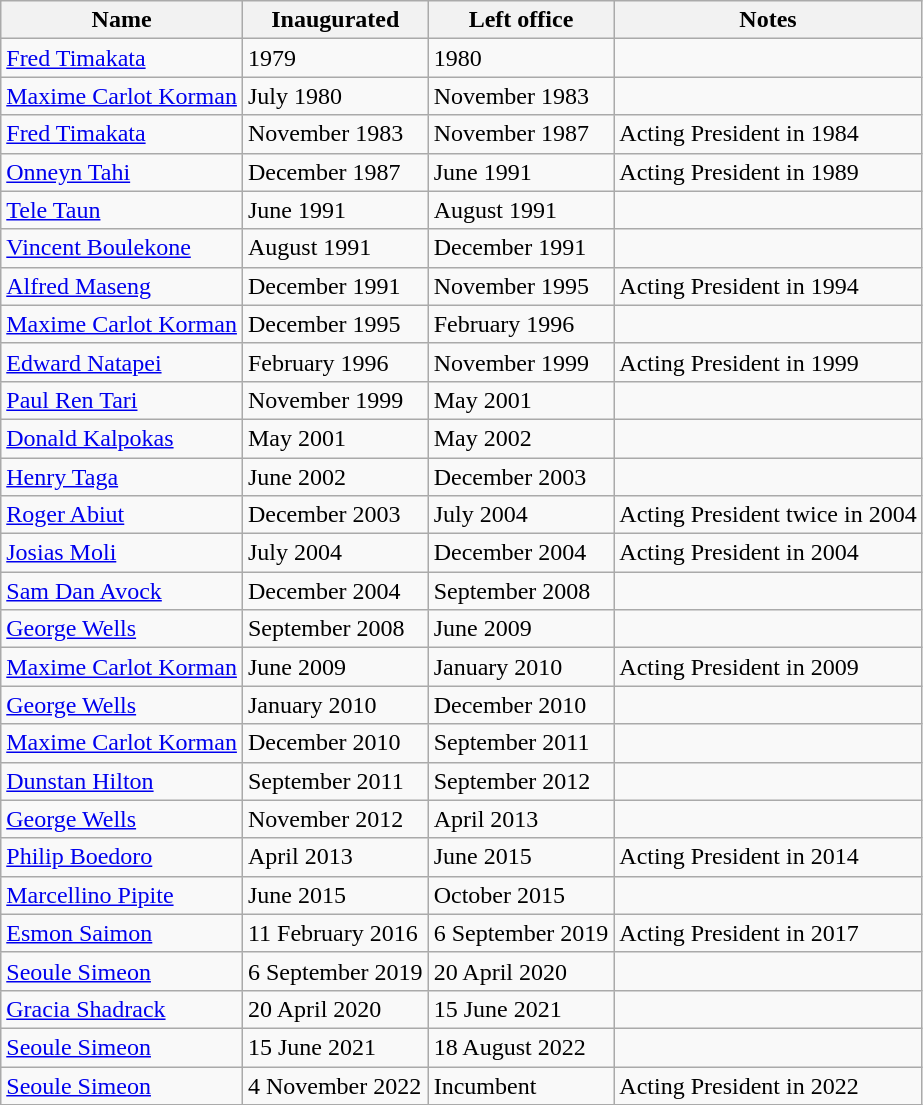<table class="wikitable">
<tr>
<th>Name</th>
<th>Inaugurated</th>
<th>Left office</th>
<th>Notes</th>
</tr>
<tr>
<td><a href='#'>Fred Timakata</a></td>
<td>1979</td>
<td>1980</td>
</tr>
<tr>
<td><a href='#'>Maxime Carlot Korman</a></td>
<td>July 1980</td>
<td>November 1983</td>
<td></td>
</tr>
<tr>
<td><a href='#'>Fred Timakata</a></td>
<td>November 1983</td>
<td>November 1987</td>
<td>Acting President in 1984</td>
</tr>
<tr>
<td><a href='#'>Onneyn Tahi</a></td>
<td>December 1987</td>
<td>June 1991</td>
<td>Acting President in 1989</td>
</tr>
<tr>
<td><a href='#'>Tele Taun</a></td>
<td>June 1991</td>
<td>August 1991</td>
<td></td>
</tr>
<tr>
<td><a href='#'>Vincent Boulekone</a></td>
<td>August 1991</td>
<td>December 1991</td>
<td></td>
</tr>
<tr>
<td><a href='#'>Alfred Maseng</a></td>
<td>December 1991</td>
<td>November 1995</td>
<td>Acting President in 1994</td>
</tr>
<tr>
<td><a href='#'>Maxime Carlot Korman</a></td>
<td>December 1995</td>
<td>February 1996</td>
<td></td>
</tr>
<tr>
<td><a href='#'>Edward Natapei</a></td>
<td>February 1996</td>
<td>November 1999</td>
<td>Acting President in 1999</td>
</tr>
<tr>
<td><a href='#'>Paul Ren Tari</a></td>
<td>November 1999</td>
<td>May 2001</td>
<td></td>
</tr>
<tr>
<td><a href='#'>Donald Kalpokas</a></td>
<td>May 2001</td>
<td>May 2002</td>
<td></td>
</tr>
<tr>
<td><a href='#'>Henry Taga</a></td>
<td>June 2002</td>
<td>December 2003</td>
<td></td>
</tr>
<tr>
<td><a href='#'>Roger Abiut</a></td>
<td>December 2003</td>
<td>July 2004</td>
<td>Acting President twice in 2004</td>
</tr>
<tr>
<td><a href='#'>Josias Moli</a></td>
<td>July 2004</td>
<td>December 2004</td>
<td>Acting President in 2004</td>
</tr>
<tr>
<td><a href='#'>Sam Dan Avock</a></td>
<td>December 2004</td>
<td>September 2008</td>
<td></td>
</tr>
<tr>
<td><a href='#'>George Wells</a></td>
<td>September 2008</td>
<td>June 2009</td>
<td></td>
</tr>
<tr>
<td><a href='#'>Maxime Carlot Korman</a></td>
<td>June 2009</td>
<td>January 2010</td>
<td>Acting President in 2009</td>
</tr>
<tr>
<td><a href='#'>George Wells</a></td>
<td>January 2010</td>
<td>December 2010</td>
<td></td>
</tr>
<tr>
<td><a href='#'>Maxime Carlot Korman</a></td>
<td>December 2010</td>
<td>September 2011</td>
<td></td>
</tr>
<tr>
<td><a href='#'>Dunstan Hilton</a></td>
<td>September 2011</td>
<td>September 2012</td>
<td></td>
</tr>
<tr>
<td><a href='#'>George Wells</a></td>
<td>November 2012</td>
<td>April 2013</td>
<td></td>
</tr>
<tr>
<td><a href='#'>Philip Boedoro</a></td>
<td>April 2013</td>
<td>June 2015</td>
<td>Acting President in 2014</td>
</tr>
<tr>
<td><a href='#'>Marcellino Pipite</a></td>
<td>June 2015</td>
<td>October 2015</td>
<td></td>
</tr>
<tr>
<td><a href='#'>Esmon Saimon</a></td>
<td>11 February 2016</td>
<td>6 September 2019</td>
<td>Acting President in 2017</td>
</tr>
<tr>
<td><a href='#'>Seoule Simeon</a></td>
<td>6 September 2019</td>
<td>20 April 2020</td>
<td></td>
</tr>
<tr>
<td><a href='#'>Gracia Shadrack</a></td>
<td>20 April 2020</td>
<td>15 June 2021</td>
<td></td>
</tr>
<tr>
<td><a href='#'>Seoule Simeon</a></td>
<td>15 June 2021</td>
<td>18 August 2022</td>
<td></td>
</tr>
<tr>
<td><a href='#'>Seoule Simeon</a></td>
<td>4 November 2022</td>
<td>Incumbent</td>
<td>Acting President in 2022</td>
</tr>
</table>
